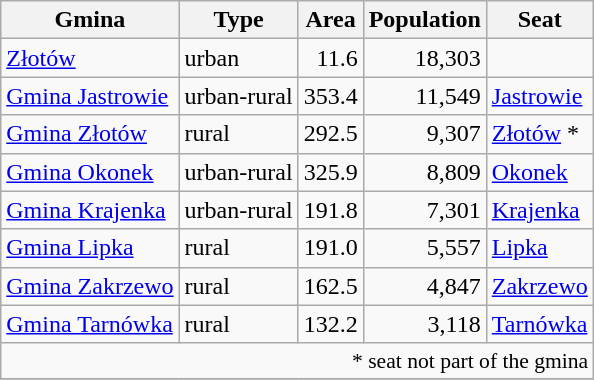<table class="wikitable">
<tr>
<th>Gmina</th>
<th>Type</th>
<th>Area<br></th>
<th>Population<br></th>
<th>Seat</th>
</tr>
<tr>
<td><a href='#'>Złotów</a></td>
<td>urban</td>
<td style="text-align:right;">11.6</td>
<td style="text-align:right;">18,303</td>
<td> </td>
</tr>
<tr>
<td><a href='#'>Gmina Jastrowie</a></td>
<td>urban-rural</td>
<td style="text-align:right;">353.4</td>
<td style="text-align:right;">11,549</td>
<td><a href='#'>Jastrowie</a></td>
</tr>
<tr>
<td><a href='#'>Gmina Złotów</a></td>
<td>rural</td>
<td style="text-align:right;">292.5</td>
<td style="text-align:right;">9,307</td>
<td><a href='#'>Złotów</a> *</td>
</tr>
<tr>
<td><a href='#'>Gmina Okonek</a></td>
<td>urban-rural</td>
<td style="text-align:right;">325.9</td>
<td style="text-align:right;">8,809</td>
<td><a href='#'>Okonek</a></td>
</tr>
<tr>
<td><a href='#'>Gmina Krajenka</a></td>
<td>urban-rural</td>
<td style="text-align:right;">191.8</td>
<td style="text-align:right;">7,301</td>
<td><a href='#'>Krajenka</a></td>
</tr>
<tr>
<td><a href='#'>Gmina Lipka</a></td>
<td>rural</td>
<td style="text-align:right;">191.0</td>
<td style="text-align:right;">5,557</td>
<td><a href='#'>Lipka</a></td>
</tr>
<tr>
<td><a href='#'>Gmina Zakrzewo</a></td>
<td>rural</td>
<td style="text-align:right;">162.5</td>
<td style="text-align:right;">4,847</td>
<td><a href='#'>Zakrzewo</a></td>
</tr>
<tr>
<td><a href='#'>Gmina Tarnówka</a></td>
<td>rural</td>
<td style="text-align:right;">132.2</td>
<td style="text-align:right;">3,118</td>
<td><a href='#'>Tarnówka</a></td>
</tr>
<tr>
<td colspan=5 style="text-align:right;font-size:90%">* seat not part of the gmina</td>
</tr>
<tr>
</tr>
</table>
